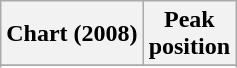<table class="wikitable sortable plainrowheaders" style="text-align:center">
<tr>
<th scope="col">Chart (2008)</th>
<th scope="col">Peak<br>position</th>
</tr>
<tr>
</tr>
<tr>
</tr>
<tr>
</tr>
</table>
